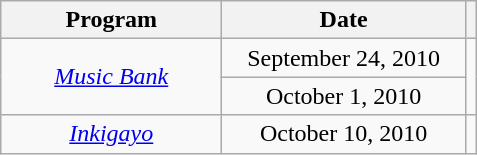<table class="wikitable" style="text-align:center">
<tr>
<th width="140">Program</th>
<th width="155">Date</th>
<th class="unsortable"></th>
</tr>
<tr>
<td rowspan="2"><a href='#'><em>Music Bank</em></a></td>
<td>September 24, 2010</td>
<td rowspan="2"></td>
</tr>
<tr>
<td>October 1, 2010</td>
</tr>
<tr>
<td><em><a href='#'>Inkigayo</a></em></td>
<td>October 10, 2010</td>
<td></td>
</tr>
</table>
